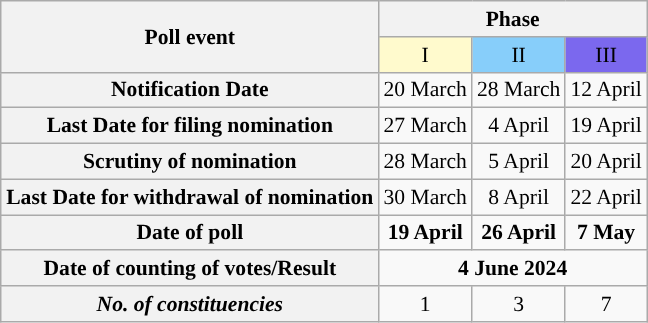<table class="wikitable" style="text-align:center;margin:auto;font-size:90%;">
<tr>
<th rowspan=2>Poll event</th>
<th colspan="3">Phase</th>
</tr>
<tr>
<td bgcolor=#FFFACD>I</td>
<td bgcolor=#87CEFA>II</td>
<td bgcolor=#7B68EE>III</td>
</tr>
<tr>
<th>Notification Date</th>
<td>20 March</td>
<td>28 March</td>
<td>12 April</td>
</tr>
<tr>
<th>Last Date for filing nomination</th>
<td>27 March</td>
<td>4 April</td>
<td>19 April</td>
</tr>
<tr>
<th>Scrutiny of nomination</th>
<td>28 March</td>
<td>5 April</td>
<td>20 April</td>
</tr>
<tr>
<th>Last Date for withdrawal of nomination</th>
<td>30 March</td>
<td>8 April</td>
<td>22 April</td>
</tr>
<tr>
<th>Date of poll</th>
<td><strong>19 April</strong></td>
<td><strong>26 April</strong></td>
<td><strong>7 May</strong></td>
</tr>
<tr>
<th>Date of counting of votes/Result</th>
<td colspan="3"><strong>4 June 2024</strong></td>
</tr>
<tr>
<th><strong><em>No. of constituencies</em></strong></th>
<td>1</td>
<td>3</td>
<td>7</td>
</tr>
</table>
